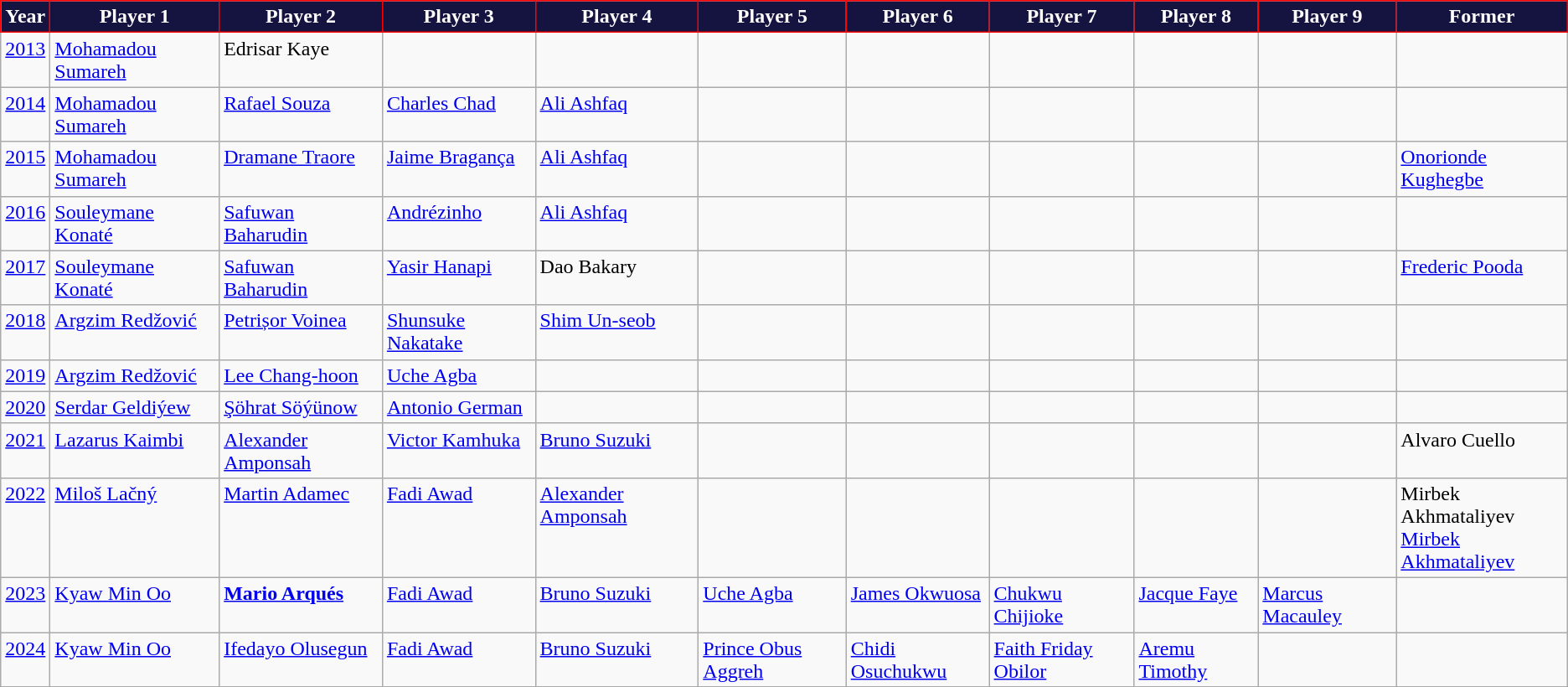<table class="wikitable">
<tr>
<th style="background:#151440; color:white; border:1px solid red;">Year</th>
<th style="background:#151440; color:white; border:1px solid red;">Player 1</th>
<th style="background:#151440; color:white; border:1px solid red;">Player 2</th>
<th style="background:#151440; color:white; border:1px solid red;">Player 3</th>
<th style="background:#151440; color:white; border:1px solid red;">Player 4</th>
<th style="background:#151440; color:white; border:1px solid red;">Player 5</th>
<th style="background:#151440; color:white; border:1px solid red;">Player 6</th>
<th style="background:#151440; color:white; border:1px solid red;">Player 7</th>
<th style="background:#151440; color:white; border:1px solid red;">Player 8</th>
<th style="background:#151440; color:white; border:1px solid red;">Player  9</th>
<th style="background:#151440; color:white; border:1px solid red;">Former</th>
</tr>
<tr style="vertical-align:top;">
<td><a href='#'>2013</a></td>
<td> <a href='#'>Mohamadou Sumareh</a></td>
<td> Edrisar Kaye</td>
<td></td>
<td></td>
<td></td>
<td></td>
<td></td>
<td></td>
<td></td>
<td></td>
</tr>
<tr style="vertical-align:top;">
<td><a href='#'>2014</a></td>
<td> <a href='#'>Mohamadou Sumareh</a></td>
<td> <a href='#'>Rafael Souza</a></td>
<td> <a href='#'>Charles Chad</a></td>
<td> <a href='#'>Ali Ashfaq</a></td>
<td></td>
<td></td>
<td></td>
<td></td>
<td></td>
<td></td>
</tr>
<tr style="vertical-align:top;">
<td><a href='#'>2015</a></td>
<td> <a href='#'>Mohamadou Sumareh</a></td>
<td> <a href='#'>Dramane Traore</a></td>
<td> <a href='#'>Jaime Bragança</a></td>
<td> <a href='#'>Ali Ashfaq</a></td>
<td></td>
<td></td>
<td></td>
<td></td>
<td></td>
<td> <a href='#'>Onorionde Kughegbe</a></td>
</tr>
<tr style="vertical-align:top;">
<td><a href='#'>2016</a></td>
<td> <a href='#'>Souleymane Konaté</a></td>
<td> <a href='#'>Safuwan Baharudin</a></td>
<td> <a href='#'>Andrézinho</a></td>
<td> <a href='#'>Ali Ashfaq</a></td>
<td></td>
<td></td>
<td></td>
<td></td>
<td></td>
<td></td>
</tr>
<tr style="vertical-align:top;">
<td><a href='#'>2017</a></td>
<td> <a href='#'>Souleymane Konaté</a></td>
<td> <a href='#'>Safuwan Baharudin</a></td>
<td> <a href='#'>Yasir Hanapi</a></td>
<td> Dao Bakary</td>
<td></td>
<td></td>
<td></td>
<td></td>
<td></td>
<td> <a href='#'>Frederic Pooda</a></td>
</tr>
<tr style="vertical-align:top;">
<td><a href='#'>2018</a></td>
<td> <a href='#'>Argzim Redžović</a></td>
<td> <a href='#'>Petrișor Voinea</a></td>
<td> <a href='#'>Shunsuke Nakatake</a></td>
<td> <a href='#'>Shim Un-seob</a></td>
<td></td>
<td></td>
<td></td>
<td></td>
<td></td>
<td></td>
</tr>
<tr style="vertical-align:top;">
<td><a href='#'>2019</a></td>
<td> <a href='#'>Argzim Redžović</a></td>
<td> <a href='#'>Lee Chang-hoon</a></td>
<td> <a href='#'>Uche Agba</a></td>
<td></td>
<td></td>
<td></td>
<td></td>
<td></td>
<td></td>
<td></td>
</tr>
<tr style="vertical-align:top;">
<td><a href='#'>2020</a></td>
<td> <a href='#'>Serdar Geldiýew</a></td>
<td> <a href='#'>Şöhrat Söýünow</a></td>
<td> <a href='#'>Antonio German</a></td>
<td></td>
<td></td>
<td></td>
<td></td>
<td></td>
<td></td>
<td></td>
</tr>
<tr style="vertical-align:top;">
<td><a href='#'>2021</a></td>
<td> <a href='#'>Lazarus Kaimbi</a></td>
<td> <a href='#'>Alexander Amponsah</a></td>
<td> <a href='#'>Victor Kamhuka</a></td>
<td> <a href='#'>Bruno Suzuki</a></td>
<td></td>
<td></td>
<td></td>
<td></td>
<td></td>
<td> Alvaro Cuello</td>
</tr>
<tr style="vertical-align:top;">
<td><a href='#'>2022</a></td>
<td> <a href='#'>Miloš Lačný</a></td>
<td> <a href='#'>Martin Adamec</a></td>
<td> <a href='#'>Fadi Awad</a></td>
<td> <a href='#'>Alexander Amponsah</a></td>
<td></td>
<td></td>
<td></td>
<td></td>
<td></td>
<td> Mirbek Akhmataliyev<br> <a href='#'>Mirbek Akhmataliyev</a></td>
</tr>
<tr style="vertical-align:top;">
<td><a href='#'>2023</a></td>
<td> <a href='#'>Kyaw Min Oo</a></td>
<td> <strong><a href='#'>Mario Arqués</a></strong></td>
<td> <a href='#'>Fadi Awad</a></td>
<td> <a href='#'>Bruno Suzuki</a></td>
<td> <a href='#'>Uche Agba</a></td>
<td> <a href='#'>James Okwuosa</a></td>
<td> <a href='#'>Chukwu Chijioke</a></td>
<td> <a href='#'>Jacque Faye</a></td>
<td> <a href='#'>Marcus Macauley</a></td>
<td></td>
</tr>
<tr style="vertical-align:top;">
<td><a href='#'>2024</a></td>
<td> <a href='#'>Kyaw Min Oo</a></td>
<td> <a href='#'>Ifedayo Olusegun</a></td>
<td> <a href='#'>Fadi Awad</a></td>
<td> <a href='#'>Bruno Suzuki</a></td>
<td> <a href='#'>Prince Obus Aggreh</a></td>
<td> <a href='#'>Chidi Osuchukwu</a></td>
<td> <a href='#'>Faith Friday Obilor</a></td>
<td> <a href='#'>Aremu Timothy</a></td>
<td></td>
<td></td>
</tr>
</table>
